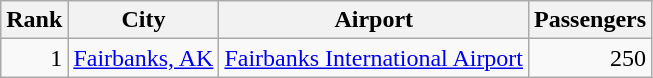<table class="wikitable">
<tr>
<th>Rank</th>
<th>City</th>
<th>Airport</th>
<th>Passengers</th>
</tr>
<tr>
<td align=right>1</td>
<td>  <a href='#'>Fairbanks, AK</a></td>
<td><a href='#'>Fairbanks International Airport</a></td>
<td align=right>250</td>
</tr>
</table>
